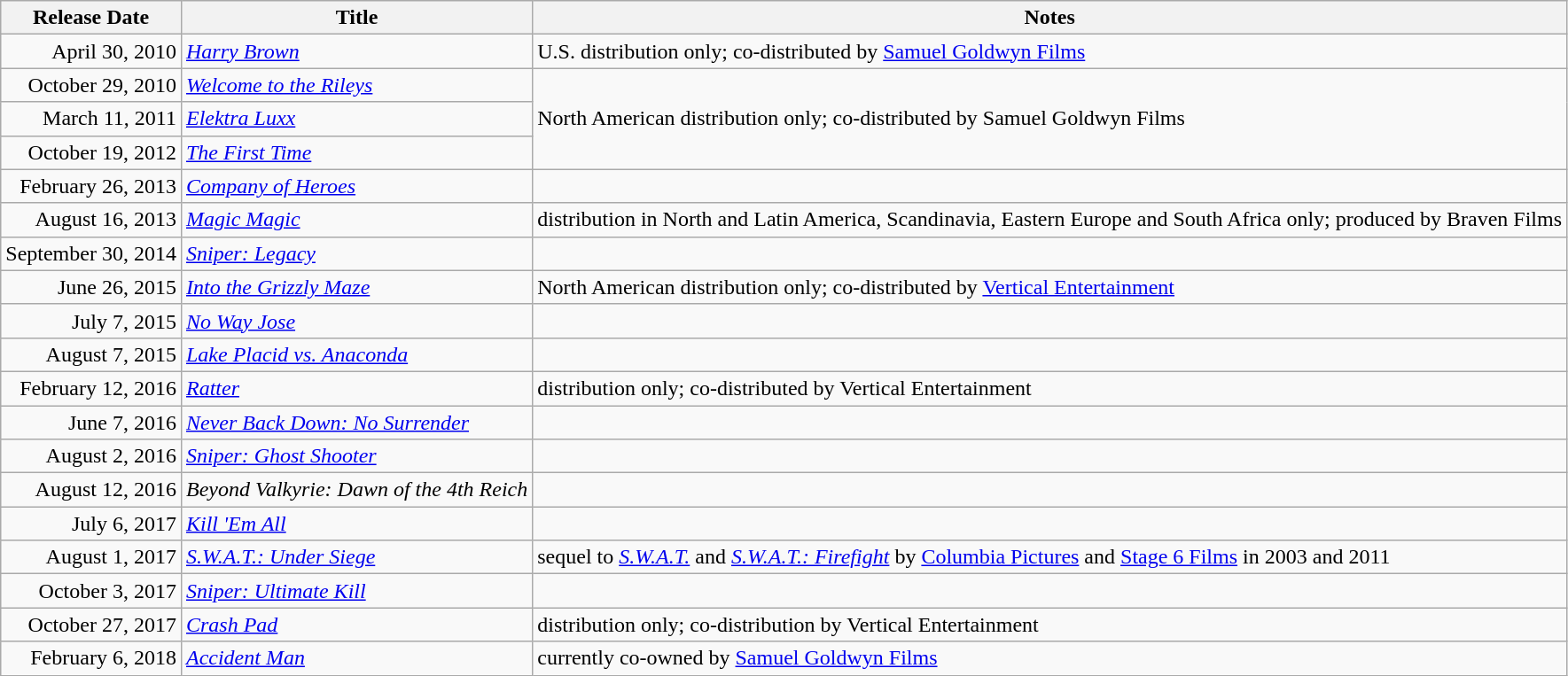<table class="wikitable sortable">
<tr>
<th>Release Date</th>
<th>Title</th>
<th>Notes</th>
</tr>
<tr>
<td style="text-align:right;">April 30, 2010</td>
<td><em><a href='#'>Harry Brown</a></em></td>
<td>U.S. distribution only; co-distributed by <a href='#'>Samuel Goldwyn Films</a></td>
</tr>
<tr>
<td style="text-align:right;">October 29, 2010</td>
<td><em><a href='#'>Welcome to the Rileys</a></em></td>
<td rowspan="3">North American distribution only; co-distributed by Samuel Goldwyn Films</td>
</tr>
<tr>
<td style="text-align:right;">March 11, 2011</td>
<td><em><a href='#'>Elektra Luxx</a></em></td>
</tr>
<tr>
<td style="text-align:right;">October 19, 2012</td>
<td><em><a href='#'>The First Time</a></em></td>
</tr>
<tr>
<td style="text-align:right;">February 26, 2013</td>
<td><em><a href='#'>Company of Heroes</a></em></td>
<td></td>
</tr>
<tr>
<td style="text-align:right;">August 16, 2013</td>
<td><em><a href='#'>Magic Magic</a></em></td>
<td>distribution in North and Latin America, Scandinavia, Eastern Europe and South Africa only; produced by Braven Films</td>
</tr>
<tr>
<td style="text-align:right;">September 30, 2014</td>
<td><em><a href='#'>Sniper: Legacy</a></em></td>
<td></td>
</tr>
<tr>
<td style="text-align:right;">June 26, 2015</td>
<td><em><a href='#'>Into the Grizzly Maze</a></em></td>
<td>North American distribution only; co-distributed by <a href='#'>Vertical Entertainment</a></td>
</tr>
<tr>
<td style="text-align:right;">July 7, 2015</td>
<td><em><a href='#'>No Way Jose</a></em></td>
<td></td>
</tr>
<tr>
<td style="text-align:right;">August 7, 2015</td>
<td><em><a href='#'>Lake Placid vs. Anaconda</a></em></td>
<td></td>
</tr>
<tr>
<td style="text-align:right;">February 12, 2016</td>
<td><em><a href='#'>Ratter</a></em></td>
<td>distribution only; co-distributed by Vertical Entertainment</td>
</tr>
<tr>
<td style="text-align:right;">June 7, 2016</td>
<td><em><a href='#'>Never Back Down: No Surrender</a></em></td>
<td></td>
</tr>
<tr>
<td style="text-align:right;">August 2, 2016</td>
<td><em><a href='#'>Sniper: Ghost Shooter</a></em></td>
<td></td>
</tr>
<tr>
<td style="text-align:right;">August 12, 2016</td>
<td><em>Beyond Valkyrie: Dawn of the 4th Reich</em></td>
<td></td>
</tr>
<tr>
<td style="text-align:right;">July 6, 2017</td>
<td><em><a href='#'>Kill 'Em All</a></em></td>
<td></td>
</tr>
<tr>
<td style="text-align:right;">August 1, 2017</td>
<td><em><a href='#'>S.W.A.T.: Under Siege</a></em></td>
<td>sequel to <em><a href='#'>S.W.A.T.</a></em> and <em><a href='#'>S.W.A.T.: Firefight</a></em> by <a href='#'>Columbia Pictures</a> and <a href='#'>Stage 6 Films</a> in 2003 and 2011</td>
</tr>
<tr>
<td style="text-align:right;">October 3, 2017</td>
<td><em><a href='#'>Sniper: Ultimate Kill</a></em></td>
<td></td>
</tr>
<tr>
<td style="text-align:right;">October 27, 2017</td>
<td><em><a href='#'>Crash Pad</a></em></td>
<td>distribution only; co-distribution by Vertical Entertainment</td>
</tr>
<tr>
<td style="text-align:right;">February 6, 2018</td>
<td><em><a href='#'>Accident Man</a></em></td>
<td>currently co-owned by <a href='#'>Samuel Goldwyn Films</a></td>
</tr>
</table>
